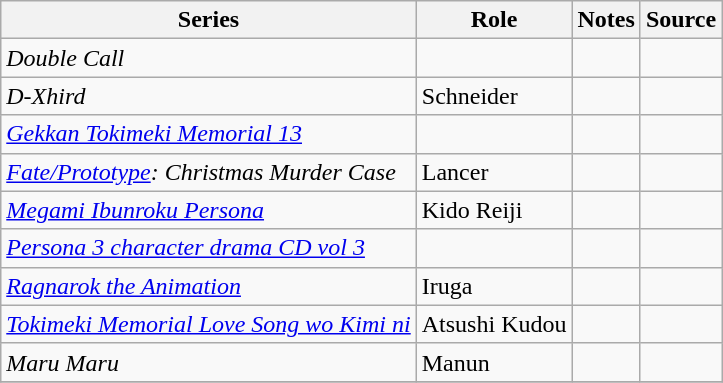<table class="wikitable sortable plainrowheaders">
<tr>
<th>Series</th>
<th>Role</th>
<th class="unsortable">Notes</th>
<th class="unsortable">Source</th>
</tr>
<tr>
<td><em>Double Call</em></td>
<td></td>
<td></td>
<td></td>
</tr>
<tr>
<td><em>D-Xhird</em></td>
<td>Schneider</td>
<td></td>
<td></td>
</tr>
<tr>
<td><em><a href='#'>Gekkan Tokimeki Memorial 13</a></em></td>
<td></td>
<td></td>
<td></td>
</tr>
<tr>
<td><em><a href='#'>Fate/Prototype</a>: Christmas Murder Case</em></td>
<td>Lancer</td>
<td></td>
<td></td>
</tr>
<tr>
<td><em><a href='#'>Megami Ibunroku Persona</a></em></td>
<td>Kido Reiji</td>
<td></td>
<td></td>
</tr>
<tr>
<td><em><a href='#'>Persona 3 character drama CD vol 3</a></em></td>
<td></td>
<td></td>
<td></td>
</tr>
<tr>
<td><em><a href='#'>Ragnarok the Animation</a></em></td>
<td>Iruga</td>
<td></td>
<td></td>
</tr>
<tr>
<td><em><a href='#'>Tokimeki Memorial Love Song wo Kimi ni</a></em></td>
<td>Atsushi Kudou</td>
<td></td>
<td></td>
</tr>
<tr>
<td><em>Maru Maru</em></td>
<td>Manun</td>
<td></td>
<td></td>
</tr>
<tr>
</tr>
</table>
